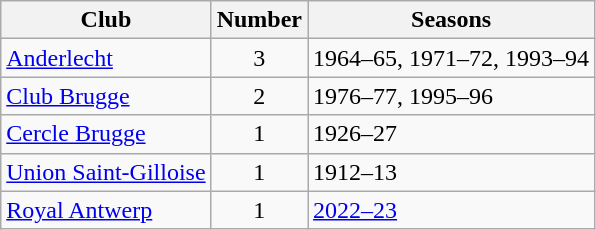<table class="wikitable sortable">
<tr>
<th>Club</th>
<th>Number</th>
<th>Seasons</th>
</tr>
<tr>
<td><a href='#'>Anderlecht</a></td>
<td style="text-align:center">3</td>
<td>1964–65, 1971–72, 1993–94</td>
</tr>
<tr>
<td><a href='#'>Club Brugge</a></td>
<td style="text-align:center">2</td>
<td>1976–77, 1995–96</td>
</tr>
<tr>
<td><a href='#'>Cercle Brugge</a></td>
<td style="text-align:center">1</td>
<td>1926–27</td>
</tr>
<tr>
<td><a href='#'>Union Saint-Gilloise</a></td>
<td style="text-align:center">1</td>
<td>1912–13</td>
</tr>
<tr>
<td><a href='#'>Royal Antwerp</a></td>
<td style="text-align:center">1</td>
<td><a href='#'>2022–23</a></td>
</tr>
</table>
